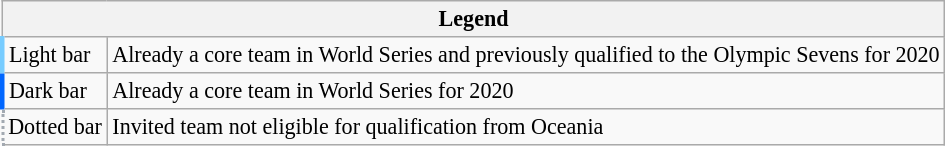<table class="wikitable" style="font-size:92%;">
<tr>
<th colspan=2>Legend</th>
</tr>
<tr>
<td style="border-left:3px solid #7cf;">Light bar</td>
<td>Already a core team in World Series and previously qualified to the Olympic Sevens for 2020</td>
</tr>
<tr>
<td style="border-left:3px solid #06f;">Dark bar</td>
<td>Already a core team in World Series for 2020</td>
</tr>
<tr>
<td style="border-left:2px dotted #a2a9b1;">Dotted bar</td>
<td>Invited team not eligible for qualification from Oceania</td>
</tr>
</table>
